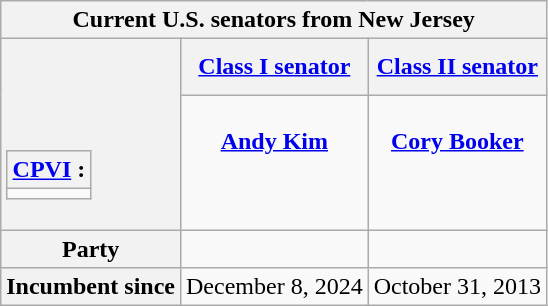<table class="wikitable floatright" style="text-align: center;">
<tr>
<th colspan=3>Current U.S. senators from New Jersey</th>
</tr>
<tr>
<th rowspan=2><br><br><br><table class="wikitable">
<tr>
<th><a href='#'>CPVI</a> :</th>
</tr>
<tr>
<td></td>
</tr>
</table>
</th>
<th><a href='#'>Class I senator</a></th>
<th><a href='#'>Class II senator</a></th>
</tr>
<tr style="vertical-align: top;">
<td><br><strong><a href='#'>Andy Kim</a></strong><br><br></td>
<td><br><strong><a href='#'>Cory Booker</a></strong><br><br></td>
</tr>
<tr>
<th>Party</th>
<td></td>
<td></td>
</tr>
<tr>
<th>Incumbent since</th>
<td>December 8, 2024</td>
<td>October 31, 2013</td>
</tr>
</table>
